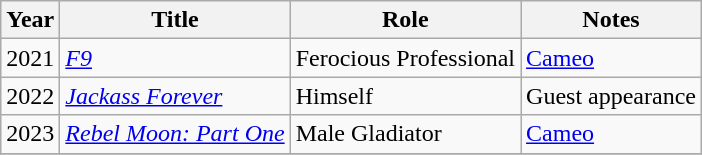<table class="wikitable">
<tr>
<th>Year</th>
<th>Title</th>
<th>Role</th>
<th>Notes</th>
</tr>
<tr>
<td>2021</td>
<td><em><a href='#'>F9</a></em> </td>
<td>Ferocious Professional</td>
<td><a href='#'>Cameo</a></td>
</tr>
<tr>
<td>2022</td>
<td><em><a href='#'>Jackass Forever</a></em> </td>
<td>Himself</td>
<td>Guest appearance</td>
</tr>
<tr>
<td>2023</td>
<td><em><a href='#'> Rebel Moon: Part One</a></em></td>
<td>Male Gladiator</td>
<td><a href='#'>Cameo</a></td>
</tr>
<tr>
</tr>
</table>
